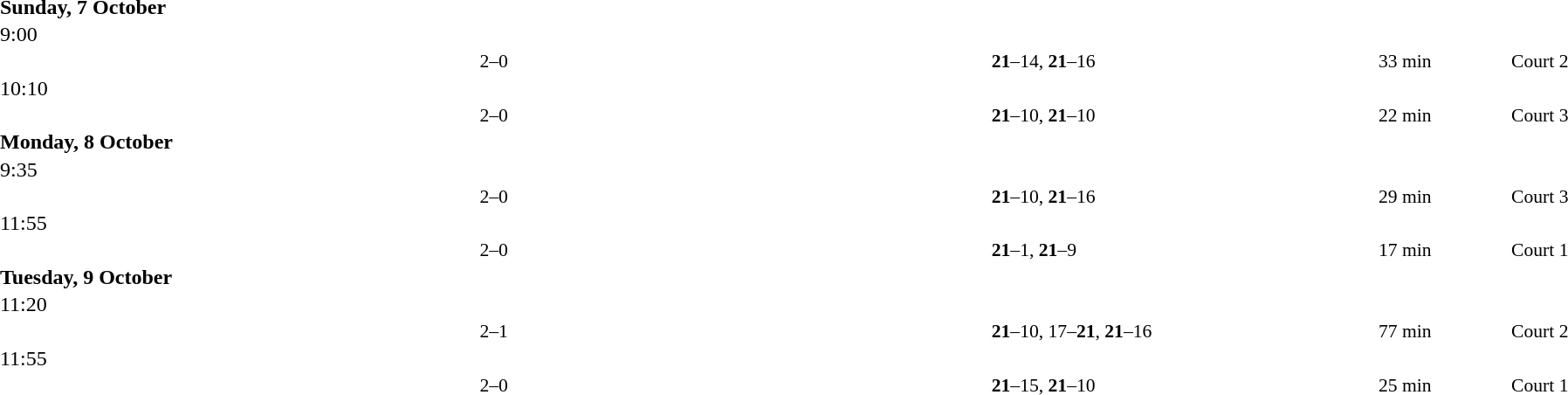<table style="width:100%;" cellspacing="1">
<tr>
<th width=25%></th>
<th width=10%></th>
<th width=25%></th>
</tr>
<tr>
<td><strong>Sunday, 7 October</strong></td>
</tr>
<tr>
<td>9:00</td>
</tr>
<tr style=font-size:90%>
<td align=right><strong></strong></td>
<td align=center>2–0</td>
<td></td>
<td><strong>21</strong>–14, <strong>21</strong>–16</td>
<td>33 min</td>
<td>Court 2</td>
</tr>
<tr>
<td>10:10</td>
</tr>
<tr style=font-size:90%>
<td align=right><strong></strong></td>
<td align=center>2–0</td>
<td></td>
<td><strong>21</strong>–10, <strong>21</strong>–10</td>
<td>22 min</td>
<td>Court 3</td>
</tr>
<tr>
<td><strong>Monday, 8 October</strong></td>
</tr>
<tr>
<td>9:35</td>
</tr>
<tr style=font-size:90%>
<td align=right><strong></strong></td>
<td align=center>2–0</td>
<td></td>
<td><strong>21</strong>–10, <strong>21</strong>–16</td>
<td>29 min</td>
<td>Court 3</td>
</tr>
<tr>
<td>11:55</td>
</tr>
<tr style=font-size:90%>
<td align=right><strong></strong></td>
<td align=center>2–0</td>
<td></td>
<td><strong>21</strong>–1, <strong>21</strong>–9</td>
<td>17 min</td>
<td>Court 1</td>
</tr>
<tr>
<td><strong>Tuesday, 9 October</strong></td>
</tr>
<tr>
<td>11:20</td>
</tr>
<tr style=font-size:90%>
<td align=right><strong></strong></td>
<td align=center>2–1</td>
<td></td>
<td><strong>21</strong>–10, 17–<strong>21</strong>, <strong>21</strong>–16</td>
<td>77 min</td>
<td>Court 2</td>
</tr>
<tr>
<td>11:55</td>
</tr>
<tr style=font-size:90%>
<td align=right><strong></strong></td>
<td align=center>2–0</td>
<td></td>
<td><strong>21</strong>–15, <strong>21</strong>–10</td>
<td>25 min</td>
<td>Court 1</td>
</tr>
</table>
